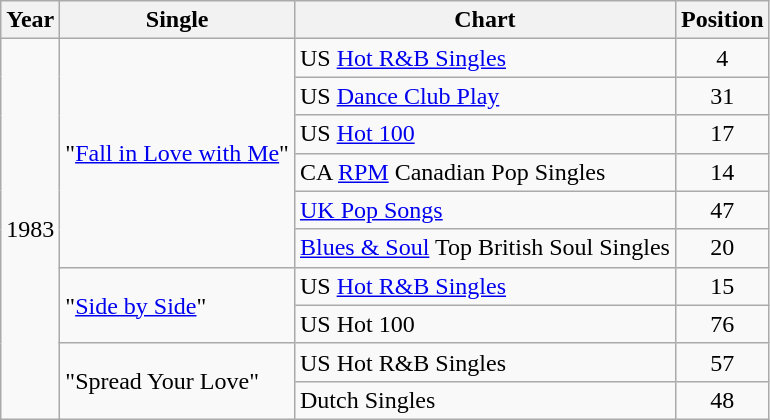<table class="wikitable" border="1">
<tr>
<th>Year</th>
<th>Single</th>
<th>Chart</th>
<th>Position</th>
</tr>
<tr>
<td rowspan="10">1983</td>
<td rowspan="6">"<a href='#'>Fall in Love with Me</a>"</td>
<td>US <a href='#'>Hot R&B Singles</a></td>
<td align="center">4</td>
</tr>
<tr>
<td>US <a href='#'>Dance Club Play</a></td>
<td align="center">31</td>
</tr>
<tr>
<td>US <a href='#'>Hot 100</a></td>
<td align="center">17</td>
</tr>
<tr>
<td>CA <a href='#'>RPM</a> Canadian Pop Singles</td>
<td style="text-align:center;">14</td>
</tr>
<tr>
<td><a href='#'>UK Pop Songs</a></td>
<td style="text-align:center;">47</td>
</tr>
<tr>
<td><a href='#'>Blues & Soul</a> Top British Soul Singles</td>
<td style="text-align:center;">20</td>
</tr>
<tr>
<td rowspan="2">"<a href='#'>Side by Side</a>"</td>
<td>US <a href='#'>Hot R&B Singles</a></td>
<td align="center">15</td>
</tr>
<tr>
<td>US Hot 100</td>
<td align="center">76</td>
</tr>
<tr>
<td rowspan="2">"Spread Your Love"</td>
<td>US Hot R&B Singles</td>
<td align="center">57</td>
</tr>
<tr>
<td>Dutch Singles</td>
<td align="center">48</td>
</tr>
</table>
